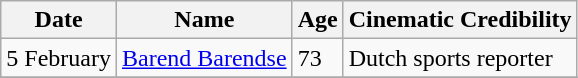<table class="wikitable">
<tr ">
<th>Date</th>
<th>Name</th>
<th>Age</th>
<th>Cinematic Credibility</th>
</tr>
<tr>
<td>5 February</td>
<td><a href='#'>Barend Barendse</a></td>
<td>73</td>
<td>Dutch sports reporter</td>
</tr>
<tr>
</tr>
</table>
